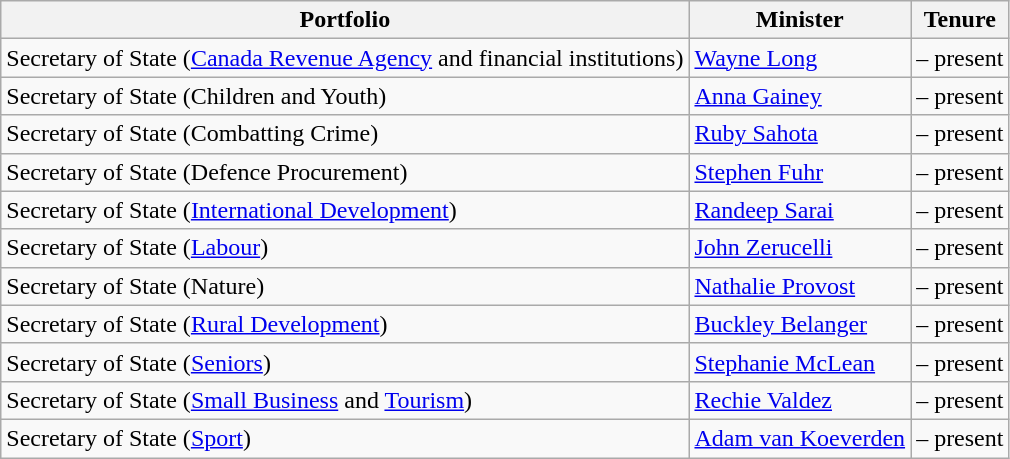<table class="wikitable">
<tr>
<th>Portfolio</th>
<th>Minister</th>
<th>Tenure</th>
</tr>
<tr>
<td>Secretary of State (<a href='#'>Canada Revenue Agency</a> and financial institutions)</td>
<td><a href='#'>Wayne Long</a></td>
<td> – present</td>
</tr>
<tr>
<td>Secretary of State (Children and Youth)</td>
<td><a href='#'>Anna Gainey</a></td>
<td> – present</td>
</tr>
<tr>
<td>Secretary of State (Combatting Crime)</td>
<td><a href='#'>Ruby Sahota</a></td>
<td> – present</td>
</tr>
<tr>
<td>Secretary of State (Defence Procurement)</td>
<td><a href='#'>Stephen Fuhr</a></td>
<td> – present</td>
</tr>
<tr>
<td>Secretary of State (<a href='#'>International Development</a>)</td>
<td><a href='#'>Randeep Sarai</a></td>
<td> – present</td>
</tr>
<tr>
<td>Secretary of State (<a href='#'>Labour</a>)</td>
<td><a href='#'>John Zerucelli</a></td>
<td> – present</td>
</tr>
<tr>
<td>Secretary of State (Nature)</td>
<td><a href='#'>Nathalie Provost</a></td>
<td> – present</td>
</tr>
<tr>
<td>Secretary of State (<a href='#'>Rural Development</a>)</td>
<td><a href='#'>Buckley Belanger</a></td>
<td> – present</td>
</tr>
<tr>
<td>Secretary of State (<a href='#'>Seniors</a>)</td>
<td><a href='#'>Stephanie McLean</a></td>
<td> – present</td>
</tr>
<tr>
<td>Secretary of State (<a href='#'>Small Business</a> and <a href='#'>Tourism</a>)</td>
<td><a href='#'>Rechie Valdez</a></td>
<td> – present</td>
</tr>
<tr>
<td>Secretary of State (<a href='#'>Sport</a>)</td>
<td><a href='#'>Adam van Koeverden</a></td>
<td> – present</td>
</tr>
</table>
